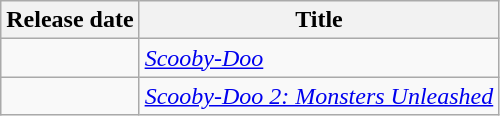<table class="wikitable sortable">
<tr>
<th>Release date</th>
<th>Title</th>
</tr>
<tr>
<td></td>
<td><em><a href='#'>Scooby-Doo</a></em></td>
</tr>
<tr>
<td></td>
<td><em><a href='#'>Scooby-Doo 2: Monsters Unleashed</a></em></td>
</tr>
</table>
